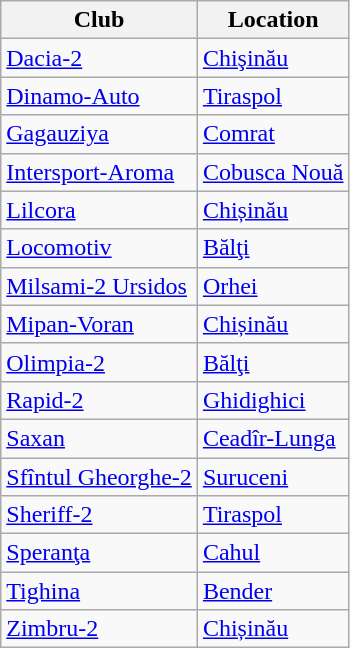<table class="wikitable sortable">
<tr>
<th>Club</th>
<th>Location</th>
</tr>
<tr>
<td><a href='#'>Dacia-2</a></td>
<td><a href='#'>Chişinău</a></td>
</tr>
<tr>
<td><a href='#'>Dinamo-Auto</a></td>
<td><a href='#'>Tiraspol</a></td>
</tr>
<tr>
<td><a href='#'>Gagauziya</a></td>
<td><a href='#'>Comrat</a></td>
</tr>
<tr>
<td><a href='#'>Intersport-Aroma</a></td>
<td><a href='#'>Cobusca Nouă</a></td>
</tr>
<tr>
<td><a href='#'>Lilcora</a></td>
<td><a href='#'>Chișinău</a></td>
</tr>
<tr>
<td><a href='#'>Locomotiv</a></td>
<td><a href='#'>Bălţi</a></td>
</tr>
<tr>
<td><a href='#'>Milsami-2 Ursidos</a></td>
<td><a href='#'>Orhei</a></td>
</tr>
<tr>
<td><a href='#'>Mipan-Voran</a></td>
<td><a href='#'>Chișinău</a></td>
</tr>
<tr>
<td><a href='#'>Olimpia-2</a></td>
<td><a href='#'>Bălţi</a></td>
</tr>
<tr>
<td><a href='#'>Rapid-2</a></td>
<td><a href='#'>Ghidighici</a></td>
</tr>
<tr>
<td><a href='#'>Saxan</a></td>
<td><a href='#'>Ceadîr-Lunga</a></td>
</tr>
<tr>
<td><a href='#'>Sfîntul Gheorghe-2</a></td>
<td><a href='#'>Suruceni</a></td>
</tr>
<tr>
<td><a href='#'>Sheriff-2</a></td>
<td><a href='#'>Tiraspol</a></td>
</tr>
<tr>
<td><a href='#'>Speranţa</a></td>
<td><a href='#'>Cahul</a></td>
</tr>
<tr>
<td><a href='#'>Tighina</a></td>
<td><a href='#'>Bender</a></td>
</tr>
<tr>
<td><a href='#'>Zimbru-2</a></td>
<td><a href='#'>Chișinău</a></td>
</tr>
</table>
